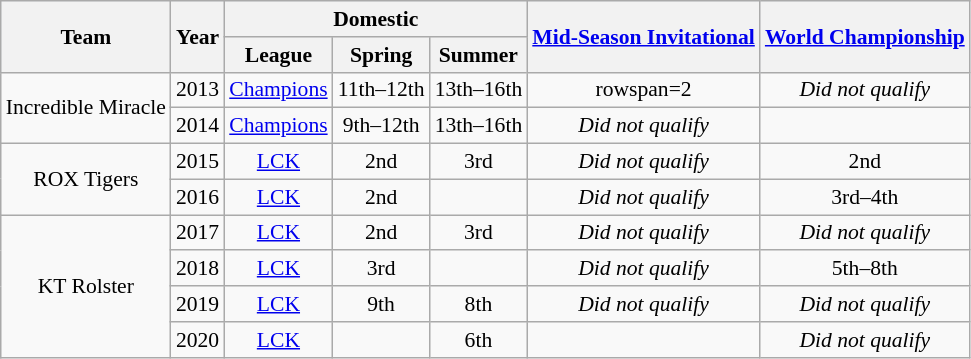<table class="wikitable" style="font-size:90%; text-align:center;">
<tr style="background:#f0f6ff;">
<th rowspan=2>Team</th>
<th rowspan=2>Year</th>
<th colspan=3>Domestic</th>
<th rowspan=2><a href='#'>Mid-Season Invitational</a></th>
<th rowspan=2><a href='#'>World Championship</a></th>
</tr>
<tr>
<th>League</th>
<th>Spring</th>
<th>Summer</th>
</tr>
<tr>
<td rowspan="2">Incredible Miracle</td>
<td>2013</td>
<td><a href='#'>Champions</a></td>
<td>11th–12th</td>
<td>13th–16th</td>
<td>rowspan=2 </td>
<td><em>Did not qualify</em></td>
</tr>
<tr>
<td>2014</td>
<td><a href='#'>Champions</a></td>
<td>9th–12th</td>
<td>13th–16th</td>
<td><em>Did not qualify</em></td>
</tr>
<tr>
<td rowspan="2">ROX Tigers</td>
<td>2015</td>
<td><a href='#'>LCK</a></td>
<td>2nd</td>
<td>3rd</td>
<td><em>Did not qualify</em></td>
<td>2nd</td>
</tr>
<tr>
<td>2016</td>
<td><a href='#'>LCK</a></td>
<td>2nd</td>
<td></td>
<td><em>Did not qualify</em></td>
<td>3rd–4th</td>
</tr>
<tr>
<td rowspan="4">KT Rolster</td>
<td>2017</td>
<td><a href='#'>LCK</a></td>
<td>2nd</td>
<td>3rd</td>
<td><em>Did not qualify</em></td>
<td><em>Did not qualify</em></td>
</tr>
<tr>
<td>2018</td>
<td><a href='#'>LCK</a></td>
<td>3rd</td>
<td></td>
<td><em>Did not qualify</em></td>
<td>5th–8th</td>
</tr>
<tr>
<td>2019</td>
<td><a href='#'>LCK</a></td>
<td>9th</td>
<td>8th</td>
<td><em>Did not qualify</em></td>
<td><em>Did not qualify</em></td>
</tr>
<tr>
<td>2020</td>
<td><a href='#'>LCK</a></td>
<td></td>
<td>6th</td>
<td></td>
<td><em>Did not qualify</em></td>
</tr>
</table>
